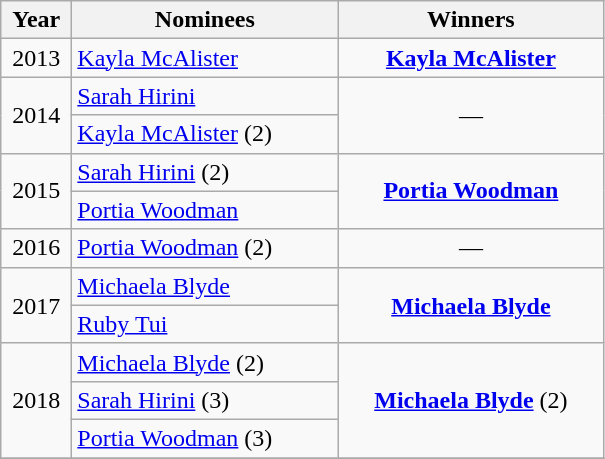<table class="wikitable">
<tr>
<th width=40>Year</th>
<th width=170>Nominees</th>
<th width=170>Winners</th>
</tr>
<tr>
<td align=center>2013</td>
<td><a href='#'>Kayla McAlister</a></td>
<td align=center><strong><a href='#'>Kayla McAlister</a></strong></td>
</tr>
<tr>
<td align=center rowspan=2>2014</td>
<td><a href='#'>Sarah Hirini</a></td>
<td align=center rowspan=2>—</td>
</tr>
<tr>
<td><a href='#'>Kayla McAlister</a> (2)</td>
</tr>
<tr>
<td align=center rowspan=2>2015</td>
<td><a href='#'>Sarah Hirini</a> (2)</td>
<td align=center rowspan=2><strong><a href='#'>Portia Woodman</a></strong></td>
</tr>
<tr>
<td><a href='#'>Portia Woodman</a></td>
</tr>
<tr>
<td align=center>2016</td>
<td><a href='#'>Portia Woodman</a> (2)</td>
<td align=center>—</td>
</tr>
<tr>
<td align=center rowspan=2>2017</td>
<td><a href='#'>Michaela Blyde</a></td>
<td align=center rowspan=2><strong><a href='#'>Michaela Blyde</a></strong></td>
</tr>
<tr>
<td><a href='#'>Ruby Tui</a></td>
</tr>
<tr>
<td align=center rowspan=3>2018</td>
<td><a href='#'>Michaela Blyde</a> (2)</td>
<td align=center rowspan=3><strong><a href='#'>Michaela Blyde</a></strong> (2)</td>
</tr>
<tr>
<td><a href='#'>Sarah Hirini</a> (3)</td>
</tr>
<tr>
<td><a href='#'>Portia Woodman</a> (3)</td>
</tr>
<tr>
</tr>
</table>
